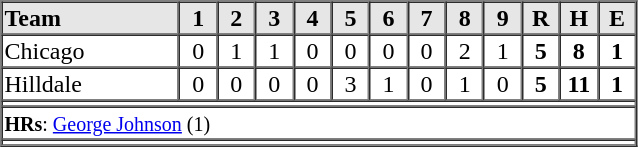<table border=1 cellspacing=0 width=425 style="margin-left:3em;">
<tr style="text-align:center; background-color:#e6e6e6;">
<th align=left width=28%>Team</th>
<th width=6%>1</th>
<th width=6%>2</th>
<th width=6%>3</th>
<th width=6%>4</th>
<th width=6%>5</th>
<th width=6%>6</th>
<th width=6%>7</th>
<th width=6%>8</th>
<th width=6%>9</th>
<th width=6%>R</th>
<th width=6%>H</th>
<th width=6%>E</th>
</tr>
<tr style="text-align:center;">
<td align=left>Chicago</td>
<td>0</td>
<td>1</td>
<td>1</td>
<td>0</td>
<td>0</td>
<td>0</td>
<td>0</td>
<td>2</td>
<td>1</td>
<td><strong>5</strong></td>
<td><strong>8</strong></td>
<td><strong>1</strong></td>
</tr>
<tr style="text-align:center;">
<td align=left>Hilldale</td>
<td>0</td>
<td>0</td>
<td>0</td>
<td>0</td>
<td>3</td>
<td>1</td>
<td>0</td>
<td>1</td>
<td>0</td>
<td><strong>5</strong></td>
<td><strong>11</strong></td>
<td><strong>1</strong></td>
</tr>
<tr style="text-align:left;">
<td colspan=14></td>
</tr>
<tr style="text-align:left;">
<td colspan=14><small><strong>HRs</strong>: <a href='#'>George Johnson</a> (1) </small></td>
</tr>
<tr style="text-align:left;">
<td colspan=14></td>
</tr>
<tr style="text-align:left;">
</tr>
</table>
